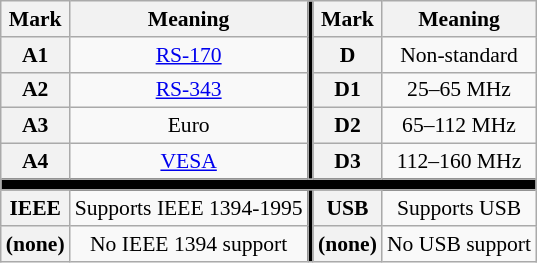<table class="wikitable floatright" style="font-size:90%;text-align:center;">
<tr>
<th>Mark</th>
<th>Meaning</th>
<th rowspan=5 style="font-size:20%;background:#000;"> </th>
<th>Mark</th>
<th>Meaning</th>
</tr>
<tr>
<th>A1</th>
<td><a href='#'>RS-170</a></td>
<th>D</th>
<td>Non-standard</td>
</tr>
<tr>
<th>A2</th>
<td><a href='#'>RS-343</a></td>
<th>D1</th>
<td>25–65 MHz</td>
</tr>
<tr>
<th>A3</th>
<td>Euro</td>
<th>D2</th>
<td>65–112 MHz</td>
</tr>
<tr>
<th>A4</th>
<td><a href='#'>VESA</a></td>
<th>D3</th>
<td>112–160 MHz</td>
</tr>
<tr>
<td colspan=5 style="font-size:10%;background:#000;"> </td>
</tr>
<tr>
<th>IEEE</th>
<td>Supports IEEE 1394-1995</td>
<td rowspan=2 style="font-size:20%;background:#000;"> </td>
<th>USB</th>
<td>Supports USB</td>
</tr>
<tr>
<th>(none)</th>
<td>No IEEE 1394 support</td>
<th>(none)</th>
<td>No USB support</td>
</tr>
</table>
